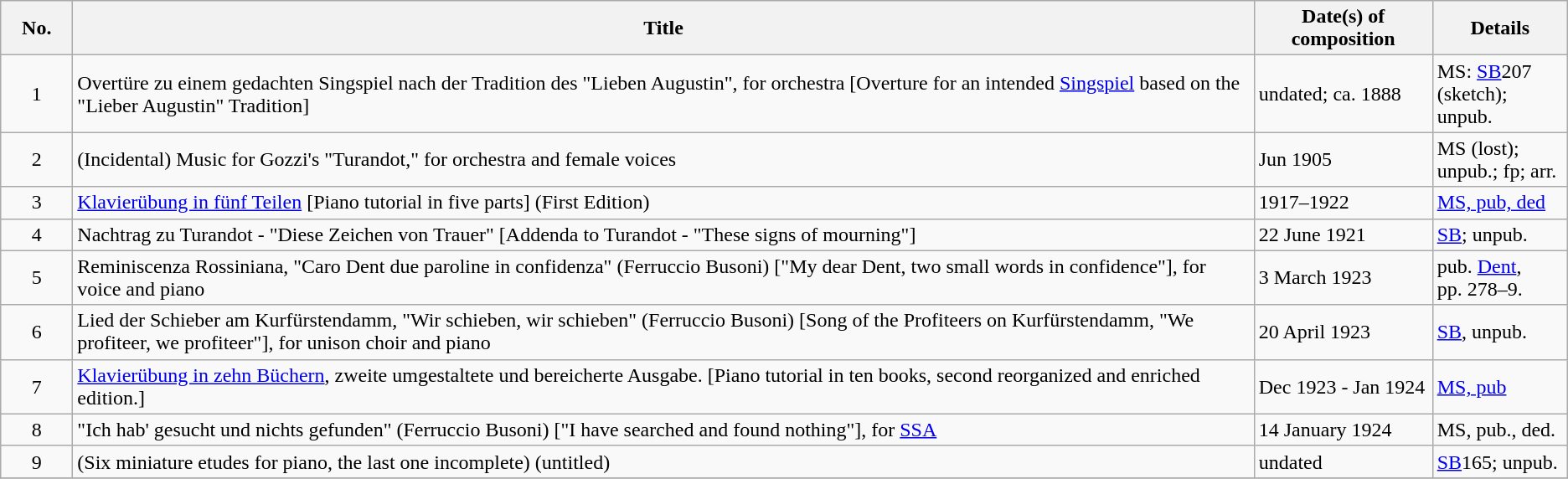<table class="wikitable">
<tr>
<th width="50">No.</th>
<th>Title</th>
<th>Date(s) of composition</th>
<th width="100">Details</th>
</tr>
<tr>
<td align="center">1</td>
<td>Overtüre zu einem gedachten Singspiel nach der Tradition des "Lieben Augustin", for orchestra [Overture for an intended <a href='#'>Singspiel</a> based on the "Lieber Augustin" Tradition]</td>
<td>undated; ca. 1888</td>
<td>MS: <a href='#'>SB</a>207 (sketch); unpub.</td>
</tr>
<tr>
<td align="center">2</td>
<td>(Incidental) Music for Gozzi's "Turandot," for orchestra and female voices</td>
<td>Jun 1905</td>
<td>MS (lost); unpub.; fp; arr.</td>
</tr>
<tr>
<td align="center">3</td>
<td><a href='#'>Klavierübung in fünf Teilen</a> [Piano tutorial in five parts] (First Edition)</td>
<td>1917–1922</td>
<td><a href='#'>MS, pub, ded</a></td>
</tr>
<tr>
<td align="center">4</td>
<td>Nachtrag zu Turandot - "Diese Zeichen von Trauer" [Addenda to Turandot - "These signs of mourning"]</td>
<td>22 June 1921</td>
<td><a href='#'>SB</a>; unpub.</td>
</tr>
<tr>
<td align="center">5</td>
<td>Reminiscenza Rossiniana, "Caro Dent due paroline in confidenza" (Ferruccio Busoni) ["My dear Dent, two small words in confidence"], for voice and piano</td>
<td>3 March 1923</td>
<td>pub. <a href='#'>Dent</a>, pp. 278–9.</td>
</tr>
<tr>
<td align="center">6</td>
<td>Lied der Schieber am Kurfürstendamm, "Wir schieben, wir schieben" (Ferruccio Busoni) [Song of the Profiteers on Kurfürstendamm, "We profiteer, we profiteer"], for unison choir and piano</td>
<td>20 April 1923</td>
<td><a href='#'>SB</a>, unpub.</td>
</tr>
<tr>
<td align="center">7</td>
<td><a href='#'>Klavierübung in zehn Büchern</a>, zweite umgestaltete und bereicherte Ausgabe. [Piano tutorial in ten books, second reorganized and enriched edition.]</td>
<td>Dec 1923 - Jan 1924</td>
<td><a href='#'>MS, pub</a></td>
</tr>
<tr>
<td align="center">8</td>
<td>"Ich hab' gesucht und nichts gefunden" (Ferruccio Busoni) ["I have searched and found nothing"], for <a href='#'>SSA</a></td>
<td>14 January 1924</td>
<td>MS, pub., ded.</td>
</tr>
<tr>
<td align="center">9</td>
<td>(Six miniature etudes for piano, the last one incomplete) (untitled)</td>
<td>undated</td>
<td><a href='#'>SB</a>165; unpub.</td>
</tr>
<tr>
</tr>
</table>
